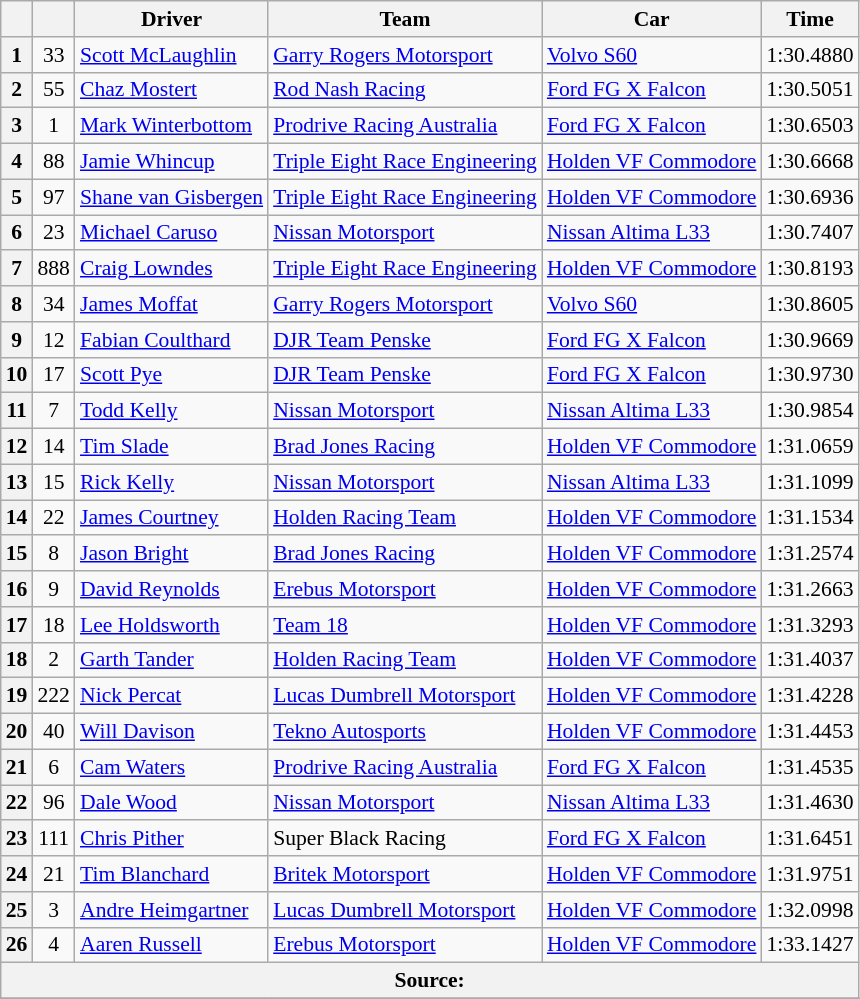<table class="wikitable" style="font-size: 90%">
<tr>
<th></th>
<th></th>
<th>Driver</th>
<th>Team</th>
<th>Car</th>
<th>Time</th>
</tr>
<tr>
<th>1</th>
<td align="center">33</td>
<td> <a href='#'>Scott McLaughlin</a></td>
<td><a href='#'>Garry Rogers Motorsport</a></td>
<td><a href='#'>Volvo S60</a></td>
<td>1:30.4880</td>
</tr>
<tr>
<th>2</th>
<td align="center">55</td>
<td> <a href='#'>Chaz Mostert</a></td>
<td><a href='#'>Rod Nash Racing</a></td>
<td><a href='#'>Ford FG X Falcon</a></td>
<td>1:30.5051</td>
</tr>
<tr>
<th>3</th>
<td align="center">1</td>
<td> <a href='#'>Mark Winterbottom</a></td>
<td><a href='#'>Prodrive Racing Australia</a></td>
<td><a href='#'>Ford FG X Falcon</a></td>
<td>1:30.6503</td>
</tr>
<tr>
<th>4</th>
<td align="center">88</td>
<td> <a href='#'>Jamie Whincup</a></td>
<td><a href='#'>Triple Eight Race Engineering</a></td>
<td><a href='#'>Holden VF Commodore</a></td>
<td>1:30.6668</td>
</tr>
<tr>
<th>5</th>
<td align="center">97</td>
<td> <a href='#'>Shane van Gisbergen</a></td>
<td><a href='#'>Triple Eight Race Engineering</a></td>
<td><a href='#'>Holden VF Commodore</a></td>
<td>1:30.6936</td>
</tr>
<tr>
<th>6</th>
<td align="center">23</td>
<td> <a href='#'>Michael Caruso</a></td>
<td><a href='#'>Nissan Motorsport</a></td>
<td><a href='#'>Nissan Altima L33</a></td>
<td>1:30.7407</td>
</tr>
<tr>
<th>7</th>
<td align="center">888</td>
<td> <a href='#'>Craig Lowndes</a></td>
<td><a href='#'>Triple Eight Race Engineering</a></td>
<td><a href='#'>Holden VF Commodore</a></td>
<td>1:30.8193</td>
</tr>
<tr>
<th>8</th>
<td align="center">34</td>
<td> <a href='#'>James Moffat</a></td>
<td><a href='#'>Garry Rogers Motorsport</a></td>
<td><a href='#'>Volvo S60</a></td>
<td>1:30.8605</td>
</tr>
<tr>
<th>9</th>
<td align="center">12</td>
<td> <a href='#'>Fabian Coulthard</a></td>
<td><a href='#'>DJR Team Penske</a></td>
<td><a href='#'>Ford FG X Falcon</a></td>
<td>1:30.9669</td>
</tr>
<tr>
<th>10</th>
<td align="center">17</td>
<td> <a href='#'>Scott Pye</a></td>
<td><a href='#'>DJR Team Penske</a></td>
<td><a href='#'>Ford FG X Falcon</a></td>
<td>1:30.9730</td>
</tr>
<tr>
<th>11</th>
<td align="center">7</td>
<td> <a href='#'>Todd Kelly</a></td>
<td><a href='#'>Nissan Motorsport</a></td>
<td><a href='#'>Nissan Altima L33</a></td>
<td>1:30.9854</td>
</tr>
<tr>
<th>12</th>
<td align="center">14</td>
<td> <a href='#'>Tim Slade</a></td>
<td><a href='#'>Brad Jones Racing</a></td>
<td><a href='#'>Holden VF Commodore</a></td>
<td>1:31.0659</td>
</tr>
<tr>
<th>13</th>
<td align="center">15</td>
<td> <a href='#'>Rick Kelly</a></td>
<td><a href='#'>Nissan Motorsport</a></td>
<td><a href='#'>Nissan Altima L33</a></td>
<td>1:31.1099</td>
</tr>
<tr>
<th>14</th>
<td align="center">22</td>
<td> <a href='#'>James Courtney</a></td>
<td><a href='#'>Holden Racing Team</a></td>
<td><a href='#'>Holden VF Commodore</a></td>
<td>1:31.1534</td>
</tr>
<tr>
<th>15</th>
<td align="center">8</td>
<td> <a href='#'>Jason Bright</a></td>
<td><a href='#'>Brad Jones Racing</a></td>
<td><a href='#'>Holden VF Commodore</a></td>
<td>1:31.2574</td>
</tr>
<tr>
<th>16</th>
<td align="center">9</td>
<td> <a href='#'>David Reynolds</a></td>
<td><a href='#'>Erebus Motorsport</a></td>
<td><a href='#'>Holden VF Commodore</a></td>
<td>1:31.2663</td>
</tr>
<tr>
<th>17</th>
<td align="center">18</td>
<td> <a href='#'>Lee Holdsworth</a></td>
<td><a href='#'>Team 18</a></td>
<td><a href='#'>Holden VF Commodore</a></td>
<td>1:31.3293</td>
</tr>
<tr>
<th>18</th>
<td align="center">2</td>
<td> <a href='#'>Garth Tander</a></td>
<td><a href='#'>Holden Racing Team</a></td>
<td><a href='#'>Holden VF Commodore</a></td>
<td>1:31.4037</td>
</tr>
<tr>
<th>19</th>
<td align="center">222</td>
<td> <a href='#'>Nick Percat</a></td>
<td><a href='#'>Lucas Dumbrell Motorsport</a></td>
<td><a href='#'>Holden VF Commodore</a></td>
<td>1:31.4228</td>
</tr>
<tr>
<th>20</th>
<td align="center">40</td>
<td> <a href='#'>Will Davison</a></td>
<td><a href='#'>Tekno Autosports</a></td>
<td><a href='#'>Holden VF Commodore</a></td>
<td>1:31.4453</td>
</tr>
<tr>
<th>21</th>
<td align="center">6</td>
<td> <a href='#'>Cam Waters</a></td>
<td><a href='#'>Prodrive Racing Australia</a></td>
<td><a href='#'>Ford FG X Falcon</a></td>
<td>1:31.4535</td>
</tr>
<tr>
<th>22</th>
<td align="center">96</td>
<td> <a href='#'>Dale Wood</a></td>
<td><a href='#'>Nissan Motorsport</a></td>
<td><a href='#'>Nissan Altima L33</a></td>
<td>1:31.4630</td>
</tr>
<tr>
<th>23</th>
<td align="center">111</td>
<td> <a href='#'>Chris Pither</a></td>
<td>Super Black Racing</td>
<td><a href='#'>Ford FG X Falcon</a></td>
<td>1:31.6451</td>
</tr>
<tr>
<th>24</th>
<td align="center">21</td>
<td> <a href='#'>Tim Blanchard</a></td>
<td><a href='#'>Britek Motorsport</a></td>
<td><a href='#'>Holden VF Commodore</a></td>
<td>1:31.9751</td>
</tr>
<tr>
<th>25</th>
<td align="center">3</td>
<td> <a href='#'>Andre Heimgartner</a></td>
<td><a href='#'>Lucas Dumbrell Motorsport</a></td>
<td><a href='#'>Holden VF Commodore</a></td>
<td>1:32.0998</td>
</tr>
<tr>
<th>26</th>
<td align="center">4</td>
<td> <a href='#'>Aaren Russell</a></td>
<td><a href='#'>Erebus Motorsport</a></td>
<td><a href='#'>Holden VF Commodore</a></td>
<td>1:33.1427</td>
</tr>
<tr>
<th colspan="6">Source:</th>
</tr>
<tr>
</tr>
</table>
